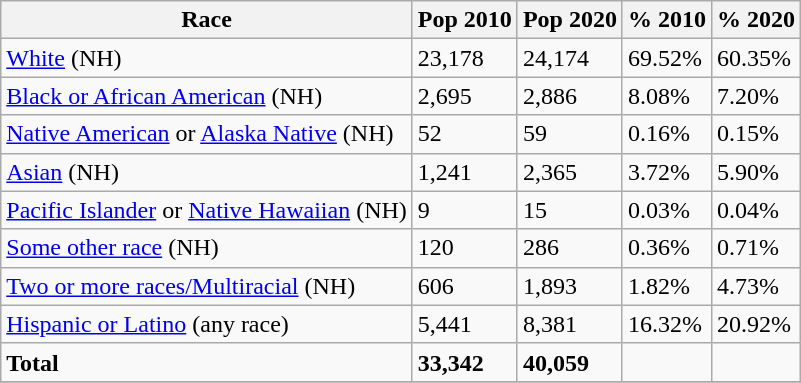<table class="wikitable">
<tr>
<th>Race</th>
<th>Pop 2010</th>
<th>Pop 2020</th>
<th>% 2010</th>
<th>% 2020</th>
</tr>
<tr>
<td><a href='#'>White</a> (NH)</td>
<td>23,178</td>
<td>24,174</td>
<td>69.52%</td>
<td>60.35%</td>
</tr>
<tr>
<td><a href='#'>Black or African American</a> (NH)</td>
<td>2,695</td>
<td>2,886</td>
<td>8.08%</td>
<td>7.20%</td>
</tr>
<tr>
<td><a href='#'>Native American</a> or <a href='#'>Alaska Native</a> (NH)</td>
<td>52</td>
<td>59</td>
<td>0.16%</td>
<td>0.15%</td>
</tr>
<tr>
<td><a href='#'>Asian</a> (NH)</td>
<td>1,241</td>
<td>2,365</td>
<td>3.72%</td>
<td>5.90%</td>
</tr>
<tr>
<td><a href='#'>Pacific Islander</a> or <a href='#'>Native Hawaiian</a> (NH)</td>
<td>9</td>
<td>15</td>
<td>0.03%</td>
<td>0.04%</td>
</tr>
<tr>
<td><a href='#'>Some other race</a> (NH)</td>
<td>120</td>
<td>286</td>
<td>0.36%</td>
<td>0.71%</td>
</tr>
<tr>
<td><a href='#'>Two or more races/Multiracial</a> (NH)</td>
<td>606</td>
<td>1,893</td>
<td>1.82%</td>
<td>4.73%</td>
</tr>
<tr>
<td><a href='#'>Hispanic or Latino</a> (any race)</td>
<td>5,441</td>
<td>8,381</td>
<td>16.32%</td>
<td>20.92%</td>
</tr>
<tr>
<td><strong>Total</strong></td>
<td><strong>33,342</strong></td>
<td><strong>40,059</strong></td>
<td></td>
<td></td>
</tr>
<tr>
</tr>
</table>
